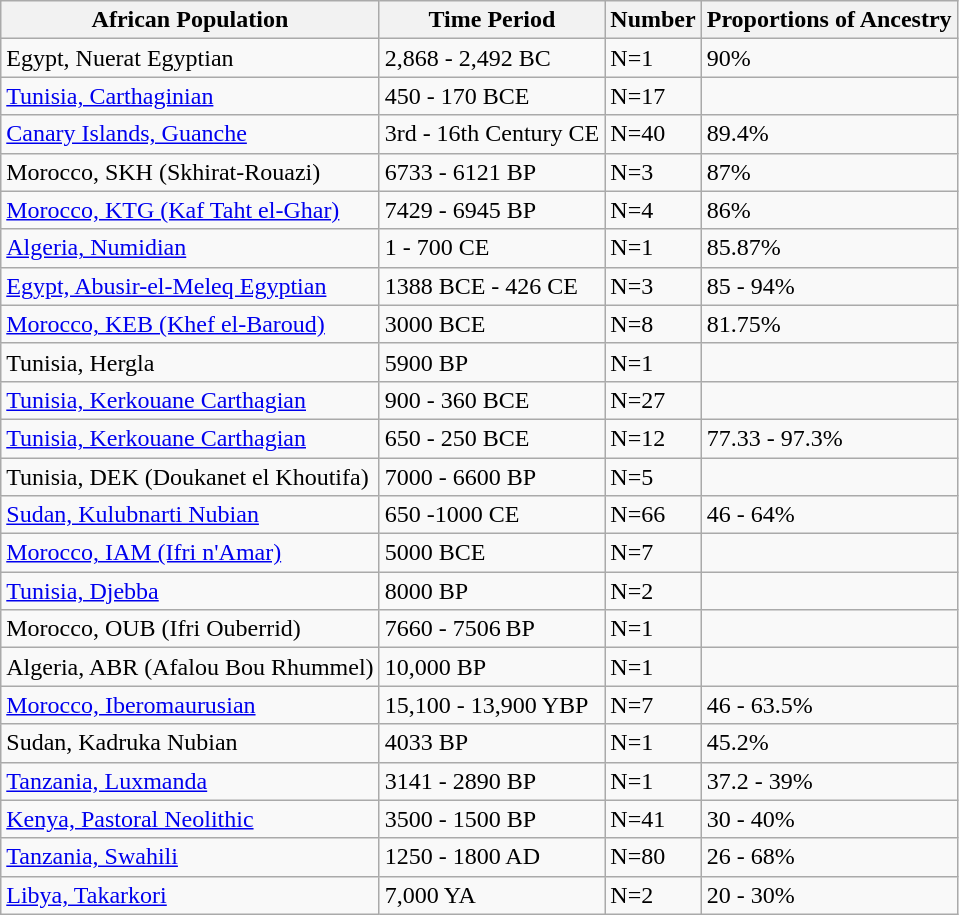<table class="wikitable">
<tr>
<th>African Population</th>
<th>Time Period</th>
<th>Number</th>
<th>Proportions of Ancestry</th>
</tr>
<tr>
<td>Egypt, Nuerat Egyptian</td>
<td>2,868 - 2,492 BC</td>
<td>N=1</td>
<td>90%</td>
</tr>
<tr>
<td><a href='#'>Tunisia, Carthaginian</a></td>
<td>450 - 170 BCE</td>
<td>N=17</td>
<td></td>
</tr>
<tr>
<td><a href='#'>Canary Islands, Guanche</a></td>
<td>3rd - 16th Century CE</td>
<td>N=40</td>
<td>89.4%</td>
</tr>
<tr>
<td>Morocco, SKH (Skhirat-Rouazi)</td>
<td>6733 - 6121 BP</td>
<td>N=3</td>
<td>87%</td>
</tr>
<tr>
<td><a href='#'>Morocco, KTG (Kaf Taht el-Ghar)</a></td>
<td>7429 - 6945 BP</td>
<td>N=4</td>
<td>86%</td>
</tr>
<tr>
<td><a href='#'>Algeria, Numidian</a></td>
<td>1 - 700 CE</td>
<td>N=1</td>
<td>85.87%</td>
</tr>
<tr>
<td><a href='#'>Egypt, Abusir-el-Meleq Egyptian</a></td>
<td>1388 BCE - 426 CE</td>
<td>N=3</td>
<td>85 - 94%</td>
</tr>
<tr>
<td><a href='#'>Morocco, KEB (Khef el-Baroud)</a></td>
<td>3000 BCE</td>
<td>N=8</td>
<td>81.75%</td>
</tr>
<tr>
<td>Tunisia, Hergla</td>
<td>5900 BP</td>
<td>N=1</td>
<td></td>
</tr>
<tr>
<td><a href='#'>Tunisia, Kerkouane Carthagian</a></td>
<td>900 - 360 BCE</td>
<td>N=27</td>
<td></td>
</tr>
<tr>
<td><a href='#'>Tunisia, Kerkouane Carthagian</a></td>
<td>650 - 250 BCE</td>
<td>N=12</td>
<td>77.33 - 97.3%</td>
</tr>
<tr>
<td>Tunisia, DEK (Doukanet el Khoutifa)</td>
<td>7000 - 6600 BP</td>
<td>N=5</td>
<td></td>
</tr>
<tr>
<td><a href='#'>Sudan, Kulubnarti Nubian</a></td>
<td>650 -1000 CE</td>
<td>N=66</td>
<td>46 - 64%</td>
</tr>
<tr>
<td><a href='#'>Morocco, IAM (Ifri n'Amar)</a></td>
<td>5000 BCE</td>
<td>N=7</td>
<td></td>
</tr>
<tr>
<td><a href='#'>Tunisia, Djebba</a></td>
<td>8000 BP</td>
<td>N=2</td>
<td></td>
</tr>
<tr>
<td>Morocco, OUB (Ifri Ouberrid)</td>
<td>7660 - 7506 BP</td>
<td>N=1</td>
<td></td>
</tr>
<tr>
<td>Algeria, ABR (Afalou Bou Rhummel)</td>
<td>10,000 BP</td>
<td>N=1</td>
<td></td>
</tr>
<tr>
<td><a href='#'>Morocco, Iberomaurusian</a></td>
<td>15,100 - 13,900 YBP</td>
<td>N=7</td>
<td>46 - 63.5%</td>
</tr>
<tr>
<td>Sudan, Kadruka Nubian</td>
<td>4033 BP</td>
<td>N=1</td>
<td>45.2%</td>
</tr>
<tr>
<td><a href='#'>Tanzania, Luxmanda</a></td>
<td>3141 - 2890 BP</td>
<td>N=1</td>
<td>37.2 - 39%</td>
</tr>
<tr>
<td><a href='#'>Kenya, Pastoral Neolithic</a></td>
<td>3500 - 1500 BP</td>
<td>N=41</td>
<td>30 - 40%</td>
</tr>
<tr>
<td><a href='#'>Tanzania, Swahili</a></td>
<td>1250 - 1800 AD</td>
<td>N=80</td>
<td>26 - 68%</td>
</tr>
<tr>
<td><a href='#'>Libya, Takarkori</a></td>
<td>7,000 YA</td>
<td>N=2</td>
<td>20 - 30%</td>
</tr>
</table>
